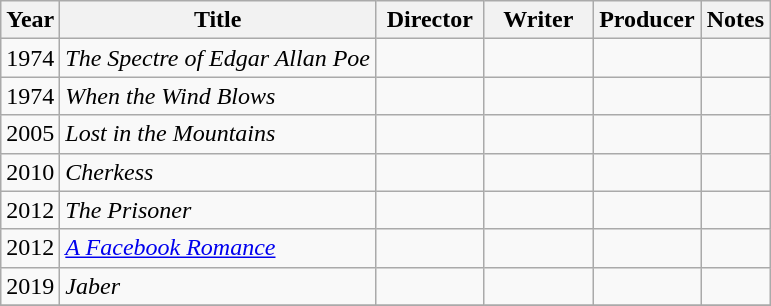<table class="wikitable sortable">
<tr>
<th>Year</th>
<th>Title</th>
<th width="65">Director</th>
<th width="65">Writer</th>
<th width="65">Producer</th>
<th>Notes</th>
</tr>
<tr>
<td>1974</td>
<td><em>The Spectre of Edgar Allan Poe</em></td>
<td></td>
<td></td>
<td></td>
<td></td>
</tr>
<tr>
<td>1974</td>
<td><em>When the Wind Blows</em></td>
<td></td>
<td></td>
<td></td>
<td></td>
</tr>
<tr>
<td>2005</td>
<td><em>Lost in the Mountains</em></td>
<td></td>
<td></td>
<td></td>
<td></td>
</tr>
<tr>
<td>2010</td>
<td><em>Cherkess</em></td>
<td></td>
<td></td>
<td></td>
<td></td>
</tr>
<tr>
<td>2012</td>
<td><em>The Prisoner</em></td>
<td></td>
<td></td>
<td></td>
<td></td>
</tr>
<tr>
<td>2012</td>
<td><em><a href='#'>A Facebook Romance</a></em></td>
<td></td>
<td></td>
<td></td>
<td></td>
</tr>
<tr>
<td>2019</td>
<td><em>Jaber</em></td>
<td></td>
<td></td>
<td></td>
<td></td>
</tr>
<tr>
</tr>
</table>
